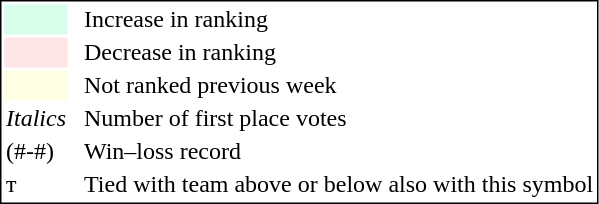<table style="border:1px solid black;">
<tr>
<td style="background:#D8FFEB; width:20px;"></td>
<td> </td>
<td>Increase in ranking</td>
</tr>
<tr>
<td style="background:#FFE6E6; width:20px;"></td>
<td> </td>
<td>Decrease in ranking</td>
</tr>
<tr>
<td style="background:#FFFFE6; width:20px;"></td>
<td> </td>
<td>Not ranked previous week</td>
</tr>
<tr>
<td><em>Italics</em></td>
<td> </td>
<td>Number of first place votes</td>
</tr>
<tr>
<td>(#-#)</td>
<td> </td>
<td>Win–loss record</td>
</tr>
<tr>
<td>т</td>
<td></td>
<td>Tied with team above or below also with this symbol</td>
</tr>
</table>
